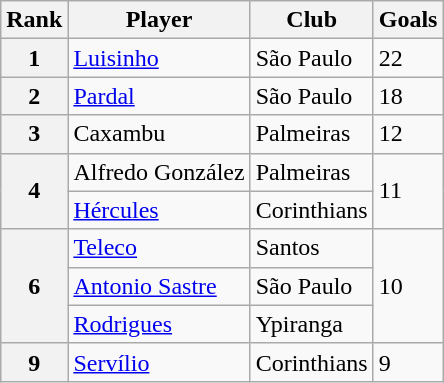<table class="wikitable">
<tr>
<th>Rank</th>
<th>Player</th>
<th>Club</th>
<th>Goals</th>
</tr>
<tr>
<th>1</th>
<td><a href='#'>Luisinho</a></td>
<td>São Paulo</td>
<td>22</td>
</tr>
<tr>
<th>2</th>
<td><a href='#'>Pardal</a></td>
<td>São Paulo</td>
<td>18</td>
</tr>
<tr>
<th>3</th>
<td>Caxambu</td>
<td>Palmeiras</td>
<td>12</td>
</tr>
<tr>
<th rowspan="2">4</th>
<td>Alfredo González</td>
<td>Palmeiras</td>
<td rowspan="2">11</td>
</tr>
<tr>
<td><a href='#'>Hércules</a></td>
<td>Corinthians</td>
</tr>
<tr>
<th rowspan="3">6</th>
<td><a href='#'>Teleco</a></td>
<td>Santos</td>
<td rowspan="3">10</td>
</tr>
<tr>
<td><a href='#'>Antonio Sastre</a></td>
<td>São Paulo</td>
</tr>
<tr>
<td><a href='#'>Rodrigues</a></td>
<td>Ypiranga</td>
</tr>
<tr>
<th>9</th>
<td><a href='#'>Servílio</a></td>
<td>Corinthians</td>
<td>9</td>
</tr>
</table>
